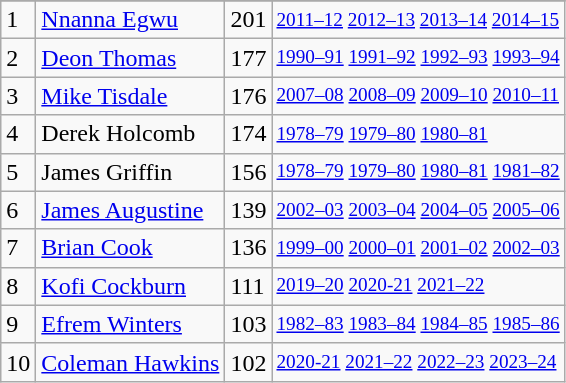<table class="wikitable">
<tr>
</tr>
<tr>
<td>1</td>
<td><a href='#'>Nnanna Egwu</a></td>
<td>201</td>
<td style="font-size:80%;"><a href='#'>2011–12</a> <a href='#'>2012–13</a> <a href='#'>2013–14</a> <a href='#'>2014–15</a></td>
</tr>
<tr>
<td>2</td>
<td><a href='#'>Deon Thomas</a></td>
<td>177</td>
<td style="font-size:80%;"><a href='#'>1990–91</a> <a href='#'>1991–92</a> <a href='#'>1992–93</a> <a href='#'>1993–94</a></td>
</tr>
<tr>
<td>3</td>
<td><a href='#'>Mike Tisdale</a></td>
<td>176</td>
<td style="font-size:80%;"><a href='#'>2007–08</a> <a href='#'>2008–09</a> <a href='#'>2009–10</a> <a href='#'>2010–11</a></td>
</tr>
<tr>
<td>4</td>
<td>Derek Holcomb</td>
<td>174</td>
<td style="font-size:80%;"><a href='#'>1978–79</a> <a href='#'>1979–80</a> <a href='#'>1980–81</a></td>
</tr>
<tr>
<td>5</td>
<td>James Griffin</td>
<td>156</td>
<td style="font-size:80%;"><a href='#'>1978–79</a> <a href='#'>1979–80</a> <a href='#'>1980–81</a> <a href='#'>1981–82</a></td>
</tr>
<tr>
<td>6</td>
<td><a href='#'>James Augustine</a></td>
<td>139</td>
<td style="font-size:80%;"><a href='#'>2002–03</a> <a href='#'>2003–04</a> <a href='#'>2004–05</a> <a href='#'>2005–06</a></td>
</tr>
<tr>
<td>7</td>
<td><a href='#'>Brian Cook</a></td>
<td>136</td>
<td style="font-size:80%;"><a href='#'>1999–00</a> <a href='#'>2000–01</a> <a href='#'>2001–02</a> <a href='#'>2002–03</a></td>
</tr>
<tr>
<td>8</td>
<td><a href='#'>Kofi Cockburn</a></td>
<td>111</td>
<td style="font-size:80%;"><a href='#'>2019–20</a> <a href='#'>2020-21</a> <a href='#'>2021–22</a></td>
</tr>
<tr>
<td>9</td>
<td><a href='#'>Efrem Winters</a></td>
<td>103</td>
<td style="font-size:80%;"><a href='#'>1982–83</a> <a href='#'>1983–84</a> <a href='#'>1984–85</a> <a href='#'>1985–86</a></td>
</tr>
<tr>
<td>10</td>
<td><a href='#'>Coleman Hawkins</a></td>
<td>102</td>
<td style="font-size:80%;"><a href='#'>2020-21</a> <a href='#'>2021–22</a> <a href='#'>2022–23</a> <a href='#'>2023–24</a></td>
</tr>
</table>
